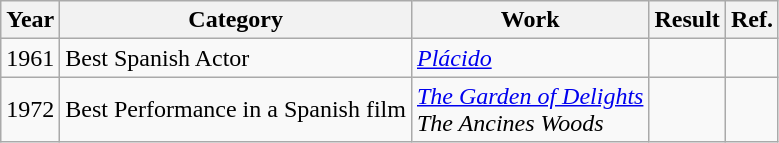<table class = "wikitable sortable">
<tr>
<th>Year</th>
<th>Category</th>
<th>Work</th>
<th>Result</th>
<th>Ref.</th>
</tr>
<tr>
<td>1961</td>
<td>Best Spanish Actor</td>
<td><em><a href='#'>Plácido</a></em></td>
<td></td>
<td></td>
</tr>
<tr>
<td>1972</td>
<td>Best Performance in a Spanish film</td>
<td><em><a href='#'>The Garden of Delights</a></em> <br> <em>The Ancines Woods </em></td>
<td></td>
<td></td>
</tr>
</table>
